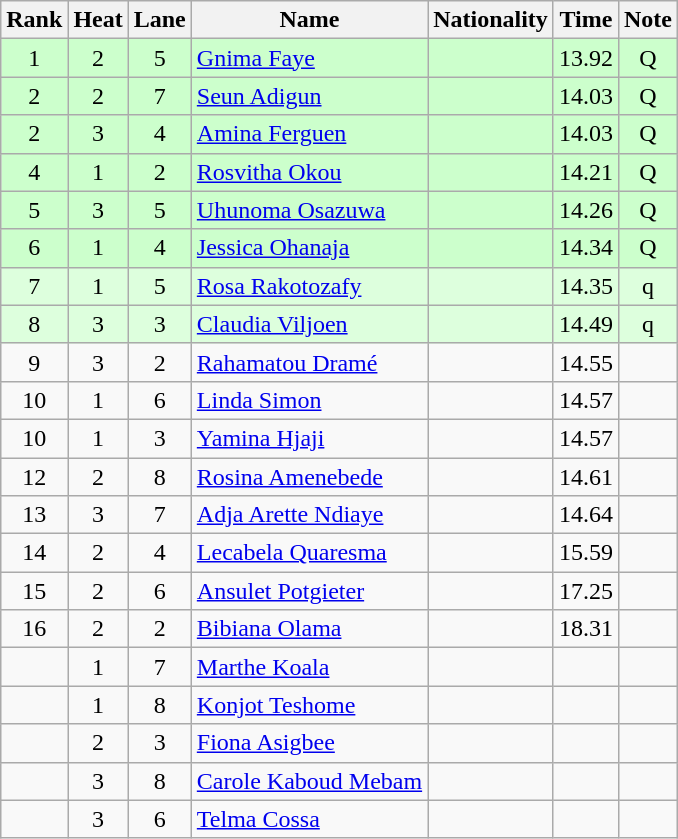<table class="wikitable sortable" style="text-align:center">
<tr>
<th>Rank</th>
<th>Heat</th>
<th>Lane</th>
<th>Name</th>
<th>Nationality</th>
<th>Time</th>
<th>Note</th>
</tr>
<tr bgcolor=ccffcc>
<td>1</td>
<td>2</td>
<td>5</td>
<td align="left"><a href='#'>Gnima Faye</a></td>
<td align=left></td>
<td>13.92</td>
<td>Q</td>
</tr>
<tr bgcolor=ccffcc>
<td>2</td>
<td>2</td>
<td>7</td>
<td align="left"><a href='#'>Seun Adigun</a></td>
<td align=left></td>
<td>14.03</td>
<td>Q</td>
</tr>
<tr bgcolor=ccffcc>
<td>2</td>
<td>3</td>
<td>4</td>
<td align="left"><a href='#'>Amina Ferguen</a></td>
<td align=left></td>
<td>14.03</td>
<td>Q</td>
</tr>
<tr bgcolor=ccffcc>
<td>4</td>
<td>1</td>
<td>2</td>
<td align="left"><a href='#'>Rosvitha Okou</a></td>
<td align=left></td>
<td>14.21</td>
<td>Q</td>
</tr>
<tr bgcolor=ccffcc>
<td>5</td>
<td>3</td>
<td>5</td>
<td align="left"><a href='#'>Uhunoma Osazuwa</a></td>
<td align=left></td>
<td>14.26</td>
<td>Q</td>
</tr>
<tr bgcolor=ccffcc>
<td>6</td>
<td>1</td>
<td>4</td>
<td align="left"><a href='#'>Jessica Ohanaja</a></td>
<td align=left></td>
<td>14.34</td>
<td>Q</td>
</tr>
<tr bgcolor=ddffdd>
<td>7</td>
<td>1</td>
<td>5</td>
<td align="left"><a href='#'>Rosa Rakotozafy</a></td>
<td align=left></td>
<td>14.35</td>
<td>q</td>
</tr>
<tr bgcolor=ddffdd>
<td>8</td>
<td>3</td>
<td>3</td>
<td align="left"><a href='#'>Claudia Viljoen</a></td>
<td align=left></td>
<td>14.49</td>
<td>q</td>
</tr>
<tr>
<td>9</td>
<td>3</td>
<td>2</td>
<td align="left"><a href='#'>Rahamatou Dramé</a></td>
<td align=left></td>
<td>14.55</td>
<td></td>
</tr>
<tr>
<td>10</td>
<td>1</td>
<td>6</td>
<td align="left"><a href='#'>Linda Simon</a></td>
<td align=left></td>
<td>14.57</td>
<td></td>
</tr>
<tr>
<td>10</td>
<td>1</td>
<td>3</td>
<td align="left"><a href='#'>Yamina Hjaji</a></td>
<td align=left></td>
<td>14.57</td>
<td></td>
</tr>
<tr>
<td>12</td>
<td>2</td>
<td>8</td>
<td align="left"><a href='#'>Rosina Amenebede</a></td>
<td align=left></td>
<td>14.61</td>
<td></td>
</tr>
<tr>
<td>13</td>
<td>3</td>
<td>7</td>
<td align="left"><a href='#'>Adja Arette Ndiaye</a></td>
<td align=left></td>
<td>14.64</td>
<td></td>
</tr>
<tr>
<td>14</td>
<td>2</td>
<td>4</td>
<td align="left"><a href='#'>Lecabela Quaresma</a></td>
<td align=left></td>
<td>15.59</td>
<td></td>
</tr>
<tr>
<td>15</td>
<td>2</td>
<td>6</td>
<td align="left"><a href='#'>Ansulet Potgieter</a></td>
<td align=left></td>
<td>17.25</td>
<td></td>
</tr>
<tr>
<td>16</td>
<td>2</td>
<td>2</td>
<td align="left"><a href='#'>Bibiana Olama</a></td>
<td align=left></td>
<td>18.31</td>
<td></td>
</tr>
<tr>
<td></td>
<td>1</td>
<td>7</td>
<td align="left"><a href='#'>Marthe Koala</a></td>
<td align=left></td>
<td></td>
<td></td>
</tr>
<tr>
<td></td>
<td>1</td>
<td>8</td>
<td align="left"><a href='#'>Konjot Teshome</a></td>
<td align=left></td>
<td></td>
<td></td>
</tr>
<tr>
<td></td>
<td>2</td>
<td>3</td>
<td align="left"><a href='#'>Fiona Asigbee</a></td>
<td align=left></td>
<td></td>
<td></td>
</tr>
<tr>
<td></td>
<td>3</td>
<td>8</td>
<td align="left"><a href='#'>Carole Kaboud Mebam</a></td>
<td align=left></td>
<td></td>
<td></td>
</tr>
<tr>
<td></td>
<td>3</td>
<td>6</td>
<td align="left"><a href='#'>Telma Cossa</a></td>
<td align=left></td>
<td></td>
<td></td>
</tr>
</table>
